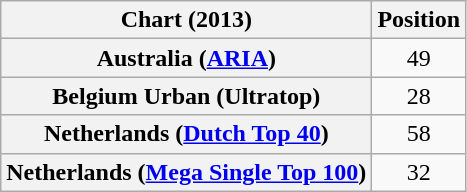<table class="wikitable plainrowheaders sortable" style="text-align:center">
<tr>
<th scope="col">Chart (2013)</th>
<th scope="col">Position</th>
</tr>
<tr>
<th scope="row">Australia (<a href='#'>ARIA</a>)</th>
<td style="text-align:center;">49</td>
</tr>
<tr>
<th scope="row">Belgium Urban (Ultratop)</th>
<td>28</td>
</tr>
<tr>
<th scope="row">Netherlands (<a href='#'>Dutch Top 40</a>)</th>
<td style="text-align:center;">58</td>
</tr>
<tr>
<th scope="row">Netherlands (<a href='#'>Mega Single Top 100</a>)</th>
<td style="text-align:center;">32</td>
</tr>
</table>
